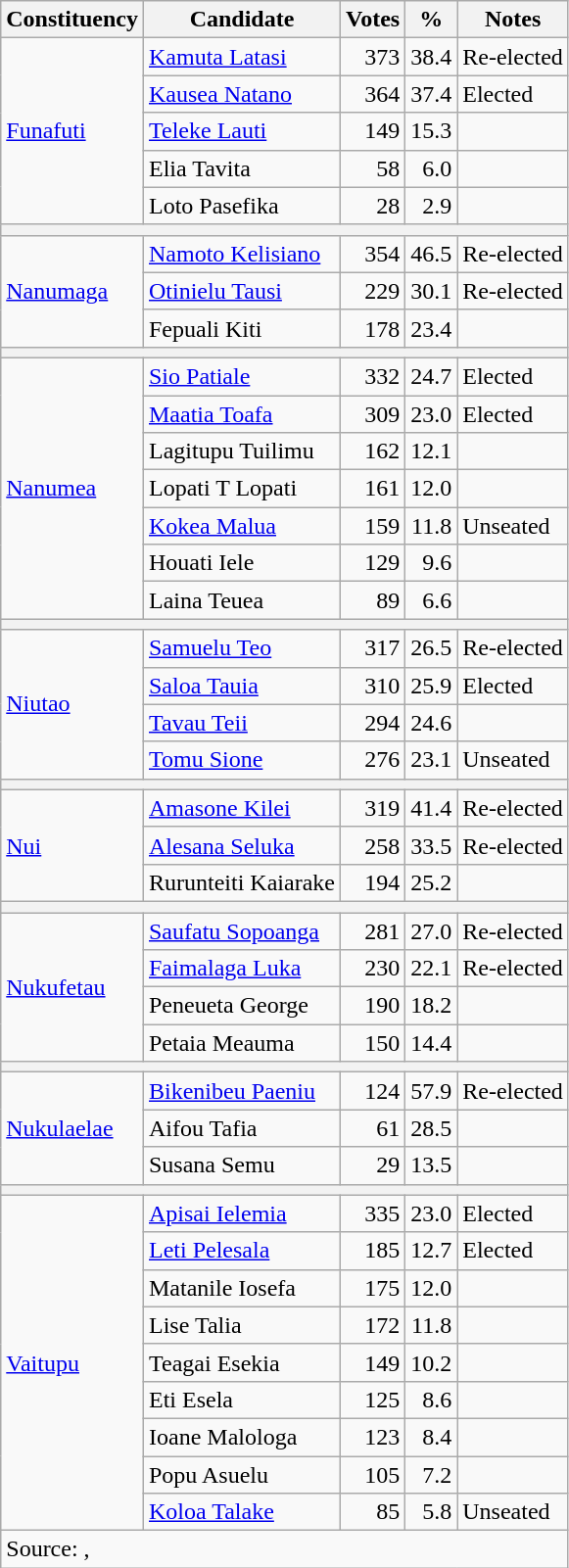<table class=wikitable>
<tr>
<th>Constituency</th>
<th>Candidate</th>
<th>Votes</th>
<th>%</th>
<th>Notes</th>
</tr>
<tr>
<td rowspan=5><a href='#'>Funafuti</a></td>
<td><a href='#'>Kamuta Latasi</a></td>
<td align=right>373</td>
<td align=right>38.4</td>
<td>Re-elected</td>
</tr>
<tr>
<td><a href='#'>Kausea Natano</a></td>
<td align=right>364</td>
<td align=right>37.4</td>
<td>Elected</td>
</tr>
<tr>
<td><a href='#'>Teleke Lauti</a></td>
<td align=right>149</td>
<td align=right>15.3</td>
<td></td>
</tr>
<tr>
<td>Elia Tavita</td>
<td align=right>58</td>
<td align=right>6.0</td>
<td></td>
</tr>
<tr>
<td>Loto Pasefika</td>
<td align=right>28</td>
<td align=right>2.9</td>
<td></td>
</tr>
<tr>
<th colspan=5></th>
</tr>
<tr>
<td rowspan=3><a href='#'>Nanumaga</a></td>
<td><a href='#'>Namoto Kelisiano</a></td>
<td align=right>354</td>
<td align=right>46.5</td>
<td>Re-elected</td>
</tr>
<tr>
<td><a href='#'>Otinielu Tausi</a></td>
<td align=right>229</td>
<td align=right>30.1</td>
<td>Re-elected</td>
</tr>
<tr>
<td>Fepuali Kiti</td>
<td align=right>178</td>
<td align=right>23.4</td>
<td></td>
</tr>
<tr>
<th colspan=5></th>
</tr>
<tr>
<td rowspan=7><a href='#'>Nanumea</a></td>
<td><a href='#'>Sio Patiale</a></td>
<td align=right>332</td>
<td align=right>24.7</td>
<td>Elected</td>
</tr>
<tr>
<td><a href='#'>Maatia Toafa</a></td>
<td align=right>309</td>
<td align=right>23.0</td>
<td>Elected</td>
</tr>
<tr>
<td>Lagitupu Tuilimu</td>
<td align=right>162</td>
<td align=right>12.1</td>
<td></td>
</tr>
<tr>
<td>Lopati T Lopati</td>
<td align=right>161</td>
<td align=right>12.0</td>
<td></td>
</tr>
<tr>
<td><a href='#'>Kokea Malua</a></td>
<td align=right>159</td>
<td align=right>11.8</td>
<td>Unseated</td>
</tr>
<tr>
<td>Houati Iele</td>
<td align=right>129</td>
<td align=right>9.6</td>
<td></td>
</tr>
<tr>
<td>Laina Teuea</td>
<td align=right>89</td>
<td align=right>6.6</td>
<td></td>
</tr>
<tr>
<th colspan=5></th>
</tr>
<tr>
<td rowspan=4><a href='#'>Niutao</a></td>
<td><a href='#'>Samuelu Teo</a></td>
<td align=right>317</td>
<td align=right>26.5</td>
<td>Re-elected</td>
</tr>
<tr>
<td><a href='#'>Saloa Tauia</a></td>
<td align=right>310</td>
<td align=right>25.9</td>
<td>Elected</td>
</tr>
<tr>
<td><a href='#'>Tavau Teii</a></td>
<td align=right>294</td>
<td align=right>24.6</td>
<td></td>
</tr>
<tr>
<td><a href='#'>Tomu Sione</a></td>
<td align=right>276</td>
<td align=right>23.1</td>
<td>Unseated</td>
</tr>
<tr>
<th colspan=5></th>
</tr>
<tr>
<td rowspan=3><a href='#'>Nui</a></td>
<td><a href='#'>Amasone Kilei</a></td>
<td align=right>319</td>
<td align=right>41.4</td>
<td>Re-elected</td>
</tr>
<tr>
<td><a href='#'>Alesana Seluka</a></td>
<td align=right>258</td>
<td align=right>33.5</td>
<td>Re-elected</td>
</tr>
<tr>
<td>Rurunteiti Kaiarake</td>
<td align=right>194</td>
<td align=right>25.2</td>
<td></td>
</tr>
<tr>
<th colspan=5></th>
</tr>
<tr>
<td rowspan=4><a href='#'>Nukufetau</a></td>
<td><a href='#'>Saufatu Sopoanga</a></td>
<td align=right>281</td>
<td align=right>27.0</td>
<td>Re-elected</td>
</tr>
<tr>
<td><a href='#'>Faimalaga Luka</a></td>
<td align=right>230</td>
<td align=right>22.1</td>
<td>Re-elected</td>
</tr>
<tr>
<td>Peneueta George</td>
<td align=right>190</td>
<td align=right>18.2</td>
<td></td>
</tr>
<tr>
<td>Petaia Meauma</td>
<td align=right>150</td>
<td align=right>14.4</td>
<td></td>
</tr>
<tr>
<th colspan=5></th>
</tr>
<tr>
<td rowspan=3><a href='#'>Nukulaelae</a></td>
<td><a href='#'>Bikenibeu Paeniu</a></td>
<td align=right>124</td>
<td align=right>57.9</td>
<td>Re-elected</td>
</tr>
<tr>
<td>Aifou Tafia</td>
<td align=right>61</td>
<td align=right>28.5</td>
<td></td>
</tr>
<tr>
<td>Susana Semu</td>
<td align=right>29</td>
<td align=right>13.5</td>
<td></td>
</tr>
<tr>
<th colspan=5></th>
</tr>
<tr>
<td rowspan=9><a href='#'>Vaitupu</a></td>
<td><a href='#'>Apisai Ielemia</a></td>
<td align=right>335</td>
<td align=right>23.0</td>
<td>Elected</td>
</tr>
<tr>
<td><a href='#'>Leti Pelesala</a></td>
<td align=right>185</td>
<td align=right>12.7</td>
<td>Elected</td>
</tr>
<tr>
<td>Matanile Iosefa</td>
<td align=right>175</td>
<td align=right>12.0</td>
<td></td>
</tr>
<tr>
<td>Lise Talia</td>
<td align=right>172</td>
<td align=right>11.8</td>
<td></td>
</tr>
<tr>
<td>Teagai Esekia</td>
<td align=right>149</td>
<td align=right>10.2</td>
<td></td>
</tr>
<tr>
<td>Eti Esela</td>
<td align=right>125</td>
<td align=right>8.6</td>
<td></td>
</tr>
<tr>
<td>Ioane Malologa</td>
<td align=right>123</td>
<td align=right>8.4</td>
<td></td>
</tr>
<tr>
<td>Popu Asuelu</td>
<td align=right>105</td>
<td align=right>7.2</td>
<td></td>
</tr>
<tr>
<td><a href='#'>Koloa Talake</a></td>
<td align=right>85</td>
<td align=right>5.8</td>
<td>Unseated</td>
</tr>
<tr>
<td colspan=5>Source: , </td>
</tr>
</table>
